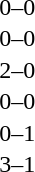<table cellspacing=1 width=70%>
<tr>
<th width=25%></th>
<th width=30%></th>
<th width=15%></th>
<th width=30%></th>
</tr>
<tr>
<td></td>
<td align=right></td>
<td align=center>0–0</td>
<td></td>
</tr>
<tr>
<td></td>
<td align=right></td>
<td align=center>0–0</td>
<td></td>
</tr>
<tr>
<td></td>
<td align=right></td>
<td align=center>2–0</td>
<td></td>
</tr>
<tr>
<td></td>
<td align=right></td>
<td align=center>0–0</td>
<td></td>
</tr>
<tr>
<td></td>
<td align=right></td>
<td align=center>0–1</td>
<td></td>
</tr>
<tr>
<td></td>
<td align=right></td>
<td align=center>3–1</td>
<td></td>
</tr>
</table>
